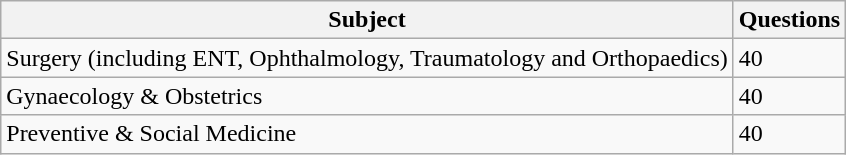<table class="wikitable">
<tr>
<th>Subject</th>
<th>Questions</th>
</tr>
<tr>
<td>Surgery (including ENT, Ophthalmology, Traumatology and Orthopaedics)</td>
<td>40</td>
</tr>
<tr>
<td>Gynaecology & Obstetrics</td>
<td>40</td>
</tr>
<tr>
<td>Preventive & Social Medicine</td>
<td>40</td>
</tr>
</table>
